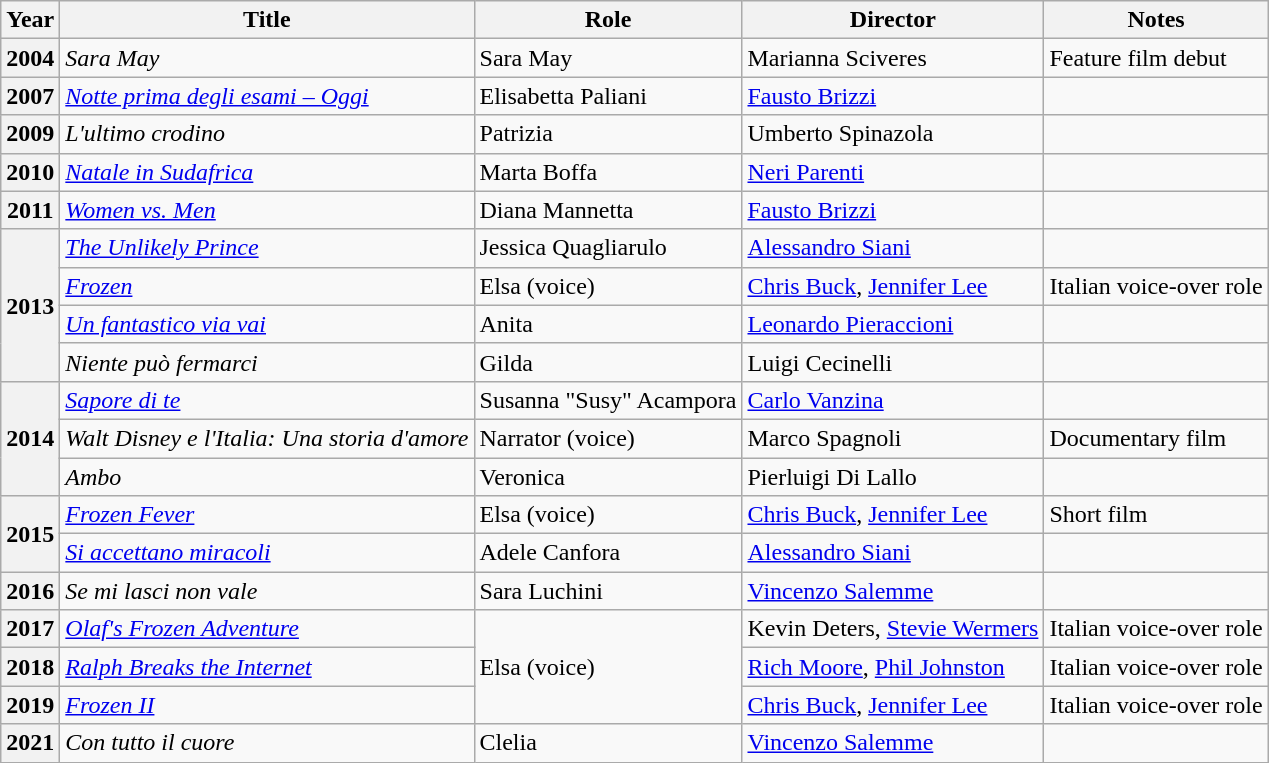<table class="wikitable plainrowheaders" style="text-align:left;">
<tr>
<th>Year</th>
<th>Title</th>
<th>Role</th>
<th>Director</th>
<th>Notes</th>
</tr>
<tr>
<th scope="row">2004</th>
<td><em>Sara May</em></td>
<td>Sara May</td>
<td>Marianna Sciveres</td>
<td>Feature film debut</td>
</tr>
<tr>
<th scope="row">2007</th>
<td><em><a href='#'>Notte prima degli esami – Oggi</a></em></td>
<td>Elisabetta Paliani</td>
<td><a href='#'>Fausto Brizzi</a></td>
<td></td>
</tr>
<tr>
<th scope="row">2009</th>
<td><em>L'ultimo crodino</em></td>
<td>Patrizia</td>
<td>Umberto Spinazola</td>
<td></td>
</tr>
<tr>
<th scope="row">2010</th>
<td><em><a href='#'>Natale in Sudafrica</a></em></td>
<td>Marta Boffa</td>
<td><a href='#'>Neri Parenti</a></td>
<td></td>
</tr>
<tr>
<th scope="row">2011</th>
<td><em><a href='#'>Women vs. Men</a></em></td>
<td>Diana Mannetta</td>
<td><a href='#'>Fausto Brizzi</a></td>
<td></td>
</tr>
<tr>
<th scope="row" rowspan="4">2013</th>
<td><em><a href='#'>The Unlikely Prince</a></em></td>
<td>Jessica Quagliarulo</td>
<td><a href='#'>Alessandro Siani</a></td>
<td></td>
</tr>
<tr>
<td><em><a href='#'>Frozen</a></em></td>
<td>Elsa (voice)</td>
<td><a href='#'>Chris Buck</a>, <a href='#'>Jennifer Lee</a></td>
<td>Italian voice-over role</td>
</tr>
<tr>
<td><em><a href='#'>Un fantastico via vai</a></em></td>
<td>Anita</td>
<td><a href='#'>Leonardo Pieraccioni</a></td>
<td></td>
</tr>
<tr>
<td><em>Niente può fermarci</em></td>
<td>Gilda</td>
<td>Luigi Cecinelli</td>
<td></td>
</tr>
<tr>
<th scope="row" rowspan="3">2014</th>
<td><em><a href='#'>Sapore di te</a></em></td>
<td>Susanna "Susy" Acampora</td>
<td><a href='#'>Carlo Vanzina</a></td>
<td></td>
</tr>
<tr>
<td><em>Walt Disney e l'Italia: Una storia d'amore</em></td>
<td>Narrator (voice)</td>
<td>Marco Spagnoli</td>
<td>Documentary film</td>
</tr>
<tr>
<td><em>Ambo</em></td>
<td>Veronica</td>
<td>Pierluigi Di Lallo</td>
<td></td>
</tr>
<tr>
<th scope="row" rowspan="2">2015</th>
<td><em><a href='#'>Frozen Fever</a></em></td>
<td>Elsa (voice)</td>
<td><a href='#'>Chris Buck</a>, <a href='#'>Jennifer Lee</a></td>
<td>Short film</td>
</tr>
<tr>
<td><em><a href='#'>Si accettano miracoli</a></em></td>
<td>Adele Canfora</td>
<td><a href='#'>Alessandro Siani</a></td>
<td></td>
</tr>
<tr>
<th scope="row">2016</th>
<td><em>Se mi lasci non vale</em></td>
<td>Sara Luchini</td>
<td><a href='#'>Vincenzo Salemme</a></td>
<td></td>
</tr>
<tr>
<th scope="row">2017</th>
<td><em><a href='#'>Olaf's Frozen Adventure</a></em></td>
<td rowspan="3">Elsa (voice)</td>
<td>Kevin Deters, <a href='#'>Stevie Wermers</a></td>
<td>Italian voice-over role</td>
</tr>
<tr>
<th scope="row">2018</th>
<td><em><a href='#'>Ralph Breaks the Internet</a></em></td>
<td><a href='#'>Rich Moore</a>, <a href='#'>Phil Johnston</a></td>
<td>Italian voice-over role</td>
</tr>
<tr>
<th scope="row">2019</th>
<td><em><a href='#'>Frozen II</a></em></td>
<td><a href='#'>Chris Buck</a>, <a href='#'>Jennifer Lee</a></td>
<td>Italian voice-over role</td>
</tr>
<tr>
<th scope="row">2021</th>
<td><em>Con tutto il cuore</em></td>
<td>Clelia</td>
<td><a href='#'>Vincenzo Salemme</a></td>
<td></td>
</tr>
</table>
